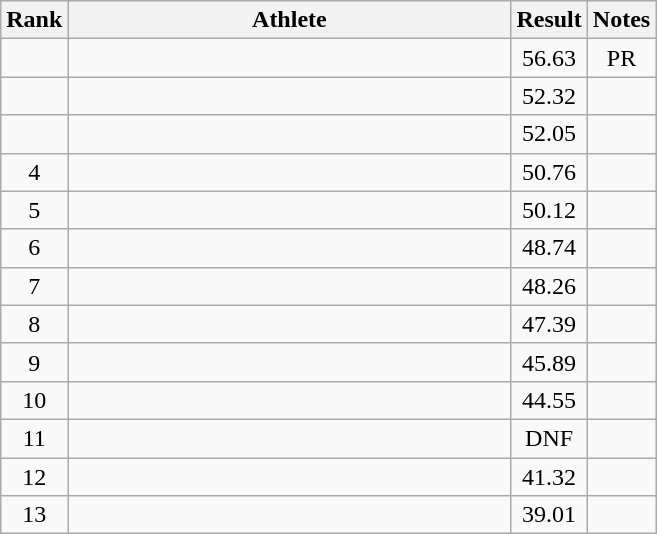<table class="wikitable" style="text-align:center">
<tr>
<th>Rank</th>
<th Style="width:18em">Athlete</th>
<th>Result</th>
<th>Notes</th>
</tr>
<tr>
<td></td>
<td style="text-align:left"></td>
<td>56.63</td>
<td>PR</td>
</tr>
<tr>
<td></td>
<td style="text-align:left"></td>
<td>52.32</td>
<td></td>
</tr>
<tr>
<td></td>
<td style="text-align:left"></td>
<td>52.05</td>
<td></td>
</tr>
<tr>
<td>4</td>
<td style="text-align:left"></td>
<td>50.76</td>
<td></td>
</tr>
<tr>
<td>5</td>
<td style="text-align:left"></td>
<td>50.12</td>
<td></td>
</tr>
<tr>
<td>6</td>
<td style="text-align:left"></td>
<td>48.74</td>
<td></td>
</tr>
<tr>
<td>7</td>
<td style="text-align:left"></td>
<td>48.26</td>
<td></td>
</tr>
<tr>
<td>8</td>
<td style="text-align:left"></td>
<td>47.39</td>
<td></td>
</tr>
<tr>
<td>9</td>
<td style="text-align:left"></td>
<td>45.89</td>
<td></td>
</tr>
<tr>
<td>10</td>
<td style="text-align:left"></td>
<td>44.55</td>
<td></td>
</tr>
<tr>
<td>11</td>
<td style="text-align:left"></td>
<td>DNF</td>
<td></td>
</tr>
<tr>
<td>12</td>
<td style="text-align:left"></td>
<td>41.32</td>
<td></td>
</tr>
<tr>
<td>13</td>
<td style="text-align:left"></td>
<td>39.01</td>
<td></td>
</tr>
</table>
